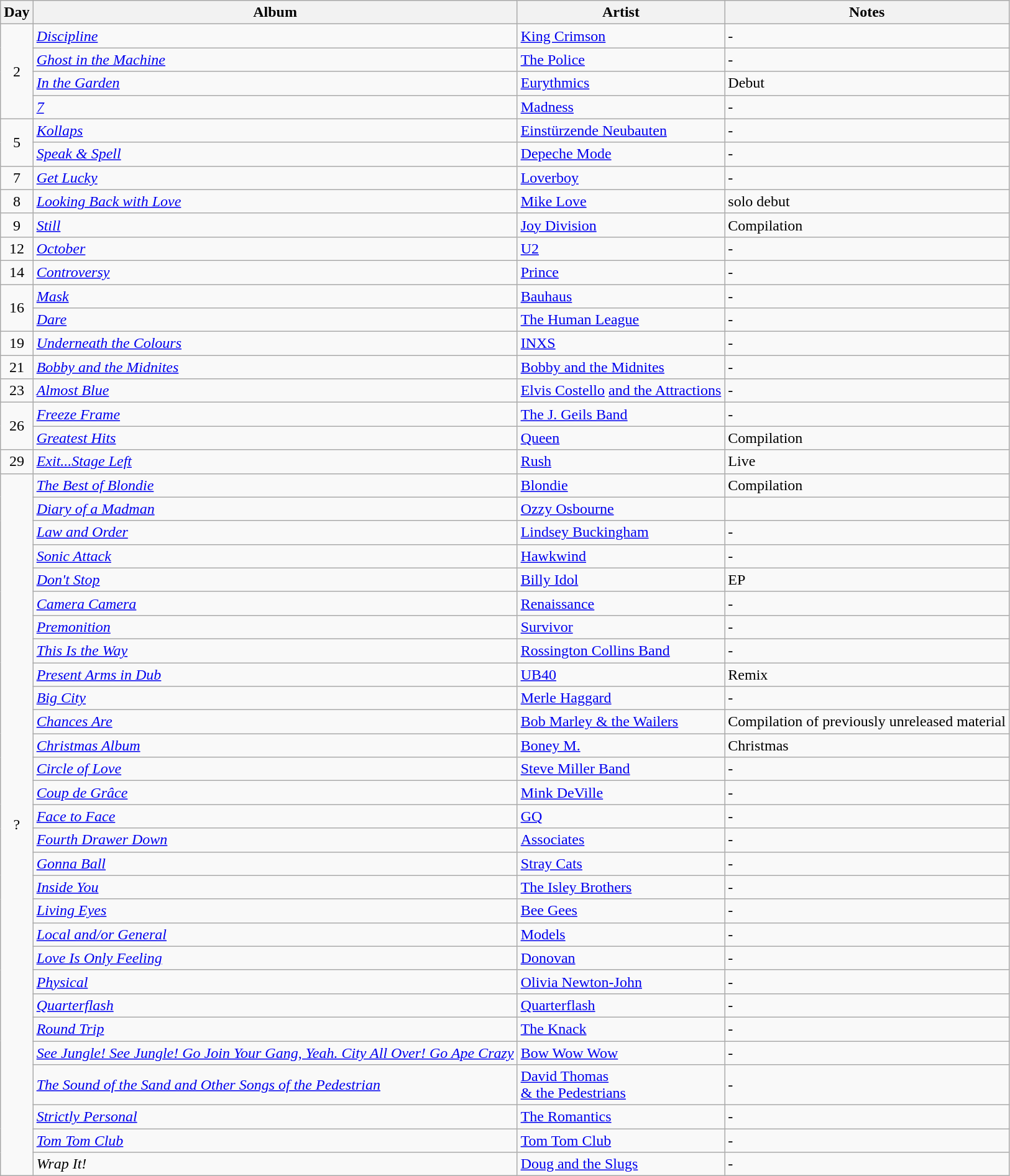<table class="wikitable">
<tr>
<th>Day</th>
<th>Album</th>
<th>Artist</th>
<th>Notes</th>
</tr>
<tr>
<td rowspan="4" style="text-align:center;">2</td>
<td><em><a href='#'>Discipline</a></em></td>
<td><a href='#'>King Crimson</a></td>
<td>-</td>
</tr>
<tr>
<td><em><a href='#'>Ghost in the Machine</a></em></td>
<td><a href='#'>The Police</a></td>
<td>-</td>
</tr>
<tr>
<td><em><a href='#'>In the Garden</a></em></td>
<td><a href='#'>Eurythmics</a></td>
<td>Debut</td>
</tr>
<tr>
<td><em><a href='#'>7</a></em></td>
<td><a href='#'>Madness</a></td>
<td>-</td>
</tr>
<tr>
<td rowspan="2" style="text-align:center;">5</td>
<td><em><a href='#'>Kollaps</a></em></td>
<td><a href='#'>Einstürzende Neubauten</a></td>
<td>-</td>
</tr>
<tr>
<td><em><a href='#'>Speak & Spell</a></em></td>
<td><a href='#'>Depeche Mode</a></td>
<td>-</td>
</tr>
<tr>
<td style="text-align:center;">7</td>
<td><em><a href='#'>Get Lucky</a></em></td>
<td><a href='#'>Loverboy</a></td>
<td>-</td>
</tr>
<tr>
<td rowspan="1" style="text-align:center;">8</td>
<td><em><a href='#'>Looking Back with Love</a></em></td>
<td><a href='#'>Mike Love</a></td>
<td>solo debut</td>
</tr>
<tr>
<td rowspan="1" style="text-align:center;">9</td>
<td><em><a href='#'>Still</a></em></td>
<td><a href='#'>Joy Division</a></td>
<td>Compilation</td>
</tr>
<tr>
<td style="text-align:center;">12</td>
<td><em><a href='#'>October</a></em></td>
<td><a href='#'>U2</a></td>
<td>-</td>
</tr>
<tr>
<td style="text-align:center;">14</td>
<td><em><a href='#'>Controversy</a></em></td>
<td><a href='#'>Prince</a></td>
<td>-</td>
</tr>
<tr>
<td rowspan="2" style="text-align:center;">16</td>
<td><em><a href='#'>Mask</a></em></td>
<td><a href='#'>Bauhaus</a></td>
<td>-</td>
</tr>
<tr>
<td><em><a href='#'>Dare</a></em></td>
<td><a href='#'>The Human League</a></td>
<td>-</td>
</tr>
<tr>
<td style="text-align:center;">19</td>
<td><em><a href='#'>Underneath the Colours</a></em></td>
<td><a href='#'>INXS</a></td>
<td>-</td>
</tr>
<tr>
<td style="text-align:center;">21</td>
<td><em><a href='#'>Bobby and the Midnites</a></em></td>
<td><a href='#'>Bobby and the Midnites</a></td>
<td>-</td>
</tr>
<tr>
<td style="text-align:center;">23</td>
<td><em><a href='#'>Almost Blue</a></em></td>
<td><a href='#'>Elvis Costello</a> <a href='#'>and the Attractions</a></td>
<td>-</td>
</tr>
<tr>
<td rowspan="2" style="text-align:center;">26</td>
<td><em><a href='#'>Freeze Frame</a></em></td>
<td><a href='#'>The J. Geils Band</a></td>
<td>-</td>
</tr>
<tr>
<td><em><a href='#'>Greatest Hits</a></em></td>
<td><a href='#'>Queen</a></td>
<td>Compilation</td>
</tr>
<tr>
<td style="text-align:center;">29</td>
<td><em><a href='#'>Exit...Stage Left</a></em></td>
<td><a href='#'>Rush</a></td>
<td>Live</td>
</tr>
<tr>
<td rowspan="29" style="text-align:center;">?</td>
<td><em><a href='#'>The Best of Blondie</a></em></td>
<td><a href='#'>Blondie</a></td>
<td>Compilation</td>
</tr>
<tr>
<td><em><a href='#'>Diary of a Madman</a></em></td>
<td><a href='#'>Ozzy Osbourne</a></td>
<td></td>
</tr>
<tr>
<td><em><a href='#'>Law and Order</a></em></td>
<td><a href='#'>Lindsey Buckingham</a></td>
<td>-</td>
</tr>
<tr>
<td><em><a href='#'>Sonic Attack</a></em></td>
<td><a href='#'>Hawkwind</a></td>
<td>-</td>
</tr>
<tr>
<td><em><a href='#'>Don't Stop</a></em></td>
<td><a href='#'>Billy Idol</a></td>
<td>EP</td>
</tr>
<tr>
<td><em><a href='#'>Camera Camera</a></em></td>
<td><a href='#'>Renaissance</a></td>
<td>-</td>
</tr>
<tr>
<td><em><a href='#'>Premonition</a></em></td>
<td><a href='#'>Survivor</a></td>
<td>-</td>
</tr>
<tr>
<td><em><a href='#'>This Is the Way</a></em></td>
<td><a href='#'>Rossington Collins Band</a></td>
<td>-</td>
</tr>
<tr>
<td><em><a href='#'>Present Arms in Dub</a></em></td>
<td><a href='#'>UB40</a></td>
<td>Remix</td>
</tr>
<tr>
<td><em><a href='#'>Big City</a></em></td>
<td><a href='#'>Merle Haggard</a></td>
<td>-</td>
</tr>
<tr>
<td><em><a href='#'>Chances Are</a></em></td>
<td><a href='#'>Bob Marley & the Wailers</a></td>
<td>Compilation of previously unreleased material</td>
</tr>
<tr>
<td><em><a href='#'>Christmas Album</a></em></td>
<td><a href='#'>Boney M.</a></td>
<td>Christmas</td>
</tr>
<tr>
<td><em><a href='#'>Circle of Love</a></em></td>
<td><a href='#'>Steve Miller Band</a></td>
<td>-</td>
</tr>
<tr>
<td><em><a href='#'>Coup de Grâce</a></em></td>
<td><a href='#'>Mink DeVille</a></td>
<td>-</td>
</tr>
<tr>
<td><em><a href='#'>Face to Face</a></em></td>
<td><a href='#'>GQ</a></td>
<td>-</td>
</tr>
<tr>
<td><em><a href='#'>Fourth Drawer Down</a></em></td>
<td><a href='#'>Associates</a></td>
<td>-</td>
</tr>
<tr>
<td><em><a href='#'>Gonna Ball</a></em></td>
<td><a href='#'>Stray Cats</a></td>
<td>-</td>
</tr>
<tr>
<td><em><a href='#'>Inside You</a></em></td>
<td><a href='#'>The Isley Brothers</a></td>
<td>-</td>
</tr>
<tr>
<td><em><a href='#'>Living Eyes</a></em></td>
<td><a href='#'>Bee Gees</a></td>
<td>-</td>
</tr>
<tr>
<td><em><a href='#'>Local and/or General</a></em></td>
<td><a href='#'>Models</a></td>
<td>-</td>
</tr>
<tr>
<td><em><a href='#'>Love Is Only Feeling</a></em></td>
<td><a href='#'>Donovan</a></td>
<td>-</td>
</tr>
<tr>
<td><em><a href='#'>Physical</a></em></td>
<td><a href='#'>Olivia Newton-John</a></td>
<td>-</td>
</tr>
<tr>
<td><em><a href='#'>Quarterflash</a></em></td>
<td><a href='#'>Quarterflash</a></td>
<td>-</td>
</tr>
<tr>
<td><em><a href='#'>Round Trip</a></em></td>
<td><a href='#'>The Knack</a></td>
<td>-</td>
</tr>
<tr>
<td><em><a href='#'>See Jungle! See Jungle! Go Join Your Gang, Yeah. City All Over! Go Ape Crazy</a></em></td>
<td><a href='#'>Bow Wow Wow</a></td>
<td>-</td>
</tr>
<tr>
<td><em><a href='#'>The Sound of the Sand and Other Songs of the Pedestrian</a></em></td>
<td><a href='#'>David Thomas<br> & the Pedestrians</a></td>
<td>-</td>
</tr>
<tr>
<td><em><a href='#'>Strictly Personal</a></em></td>
<td><a href='#'>The Romantics</a></td>
<td>-</td>
</tr>
<tr>
<td><em><a href='#'>Tom Tom Club</a></em></td>
<td><a href='#'>Tom Tom Club</a></td>
<td>-</td>
</tr>
<tr>
<td><em>Wrap It!</em></td>
<td><a href='#'>Doug and the Slugs</a></td>
<td>-</td>
</tr>
</table>
